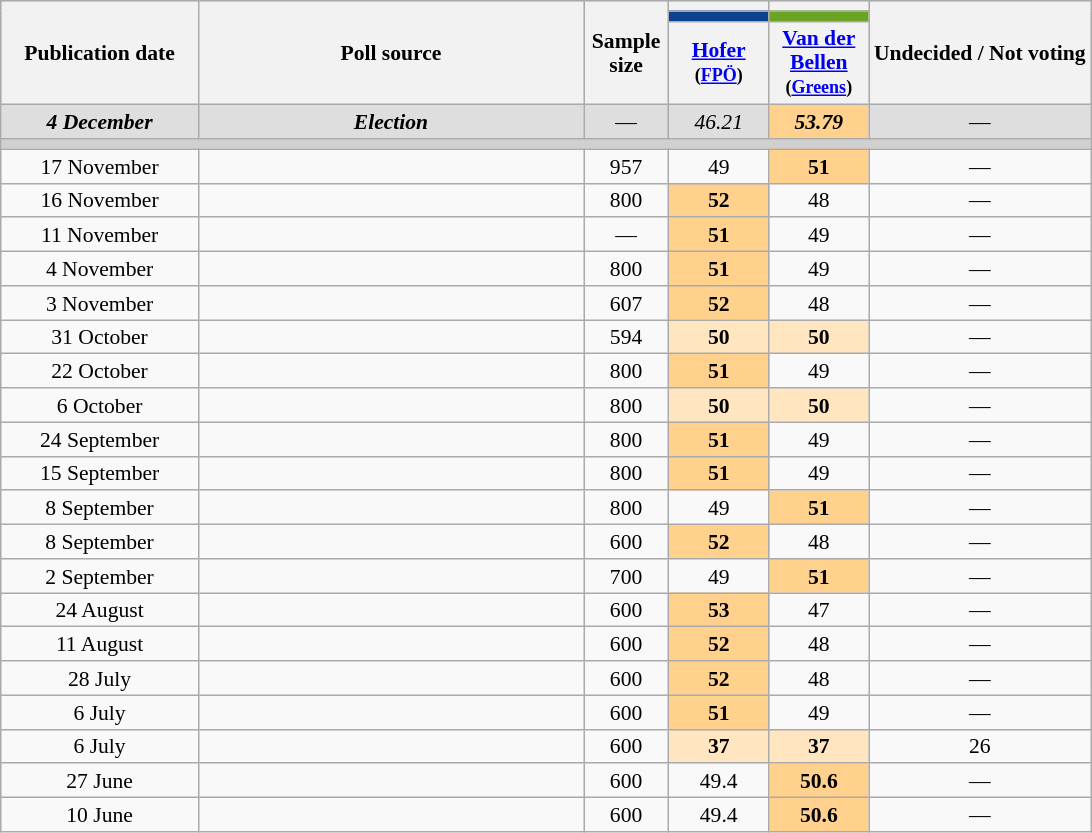<table class="wikitable" style="text-align:center;font-size:90%;line-height:16px">
<tr style="background:lightgrey;">
<th rowspan="3" style="width:125px;">Publication date</th>
<th rowspan="3" style="width:250px;">Poll source</th>
<th rowspan="3" style="width:50px;">Sample size</th>
<th style="width:60px;"></th>
<th style="width:60px;"></th>
<th rowspan="3">Undecided / Not voting</th>
</tr>
<tr>
<td style="background:#0e428e;"></td>
<td style="background:#6ba325;"></td>
</tr>
<tr>
<th><a href='#'>Hofer</a><br><small>(<a href='#'>FPÖ</a>)</small></th>
<th><a href='#'>Van der Bellen</a><br><small>(<a href='#'>Greens</a>)</small></th>
</tr>
<tr>
<td style="text-align:center; background:#dedede;"><strong><em>4 December</em></strong></td>
<td style="text-align:center; background:#dedede;"><strong><em>Election</em></strong></td>
<td style="text-align:center; background:#dedede;">—</td>
<td style="text-align:center; background:#dedede;"><em>46.21</em></td>
<td style="background:#FFD18D"><strong><em>53.79</em></strong></td>
<td style="text-align:center; background:#dedede;">—</td>
</tr>
<tr>
<td colspan="6" style="background:#D0D0D0;"></td>
</tr>
<tr>
<td style="text-align:center;">17 November</td>
<td style="text-align:center;"></td>
<td style="text-align:center;">957</td>
<td style="background:center;">49</td>
<td style="background:#FFD18D"><strong>51</strong></td>
<td style="text-align:center;">—</td>
</tr>
<tr>
<td style="text-align:center;">16 November</td>
<td style="text-align:center;"></td>
<td style="text-align:center;">800</td>
<td style="background:#FFD18D"><strong>52</strong></td>
<td style="text-align:center;">48</td>
<td style="text-align:center;">—</td>
</tr>
<tr>
<td style="text-align:center;">11 November</td>
<td style="text-align:center;"></td>
<td style="text-align:center;">—</td>
<td style="background:#FFD18D"><strong>51</strong></td>
<td style="text-align:center;">49</td>
<td style="text-align:center;">—</td>
</tr>
<tr>
<td style="text-align:center;">4 November</td>
<td style="text-align:center;"></td>
<td style="text-align:center;">800</td>
<td style="background:#FFD18D"><strong>51</strong></td>
<td style="text-align:center;">49</td>
<td style="text-align:center;">—</td>
</tr>
<tr>
<td style="text-align:center;">3 November</td>
<td style="text-align:center;"></td>
<td style="text-align:center;">607</td>
<td style="background:#FFD18D"><strong>52</strong></td>
<td style="text-align:center;">48</td>
<td style="text-align:center;">—</td>
</tr>
<tr>
<td style="text-align:center;">31 October</td>
<td style="text-align:center;"></td>
<td style="text-align:center;">594</td>
<td style="background:#FFE6C0"><strong>50</strong></td>
<td style="background:#FFE6C0"><strong>50</strong></td>
<td style="text-align:center;">—</td>
</tr>
<tr>
<td style="text-align:center;">22 October</td>
<td style="text-align:center;"></td>
<td style="text-align:center;">800</td>
<td style="background:#FFD18D"><strong>51</strong></td>
<td style="text-align:center;">49</td>
<td style="text-align:center;">—</td>
</tr>
<tr>
<td style="text-align:center;">6 October</td>
<td style="text-align:center;"></td>
<td style="text-align:center;">800</td>
<td style="background:#FFE6C0"><strong>50</strong></td>
<td style="background:#FFE6C0"><strong>50</strong></td>
<td style="text-align:center;">—</td>
</tr>
<tr>
<td style="text-align:center;">24 September</td>
<td style="text-align:center;"></td>
<td style="text-align:center;">800</td>
<td style="background:#FFD18D"><strong>51</strong></td>
<td style="text-align:center;">49</td>
<td style="text-align:center;">—</td>
</tr>
<tr>
<td style="text-align:center;">15 September</td>
<td style="text-align:center;"></td>
<td style="text-align:center;">800</td>
<td style="background:#FFD18D"><strong>51</strong></td>
<td style="text-align:center;">49</td>
<td style="text-align:center;">—</td>
</tr>
<tr>
<td style="text-align:center;">8 September</td>
<td style="text-align:center;"></td>
<td style="text-align:center;">800</td>
<td style="background:center;">49</td>
<td style="background:#FFD18D"><strong>51</strong></td>
<td style="text-align:center;">—</td>
</tr>
<tr>
<td style="text-align:center;">8 September</td>
<td style="text-align:center;"></td>
<td style="text-align:center;">600</td>
<td style="background:#FFD18D"><strong>52</strong></td>
<td style="text-align:center;">48</td>
<td style="text-align:center;">—</td>
</tr>
<tr>
<td style="text-align:center;">2 September</td>
<td style="text-align:center;"></td>
<td style="text-align:center;">700</td>
<td style="background:center;">49</td>
<td style="background:#FFD18D"><strong>51</strong></td>
<td style="text-align:center;">—</td>
</tr>
<tr>
<td style="text-align:center;">24 August</td>
<td style="text-align:center;"></td>
<td style="text-align:center;">600</td>
<td style="background:#FFD18D"><strong>53</strong></td>
<td style="text-align:center;">47</td>
<td style="text-align:center;">—</td>
</tr>
<tr>
<td style="text-align:center;">11 August</td>
<td style="text-align:center;"></td>
<td style="text-align:center;">600</td>
<td style="background:#FFD18D"><strong>52</strong></td>
<td style="text-align:center;">48</td>
<td style="text-align:center;">—</td>
</tr>
<tr>
<td style="text-align:center;">28 July</td>
<td style="text-align:center;"></td>
<td style="text-align:center;">600</td>
<td style="background:#FFD18D"><strong>52</strong></td>
<td style="text-align:center;">48</td>
<td style="text-align:center;">—</td>
</tr>
<tr>
<td style="text-align:center;">6 July</td>
<td style="text-align:center;"></td>
<td style="text-align:center;">600</td>
<td style="background:#FFD18D"><strong>51</strong></td>
<td style="text-align:center;">49</td>
<td style="text-align:center;">—</td>
</tr>
<tr>
<td style="text-align:center;">6 July</td>
<td style="text-align:center;"></td>
<td style="text-align:center;">600</td>
<td style="background:#FFE6C0"><strong>37</strong></td>
<td style="background:#FFE6C0"><strong>37</strong></td>
<td style="text-align:center;">26</td>
</tr>
<tr>
<td style="text-align:center;">27 June</td>
<td style="text-align:center;"></td>
<td style="text-align:center;">600</td>
<td style="text-align:center;">49.4</td>
<td style="background:#FFD18D"><strong>50.6</strong></td>
<td style="text-align:center;">—</td>
</tr>
<tr>
<td style="text-align:center;">10 June</td>
<td style="text-align:center;"></td>
<td style="text-align:center;">600</td>
<td style="text-align:center;">49.4</td>
<td style="background:#FFD18D"><strong>50.6</strong></td>
<td style="text-align:center;">—</td>
</tr>
</table>
